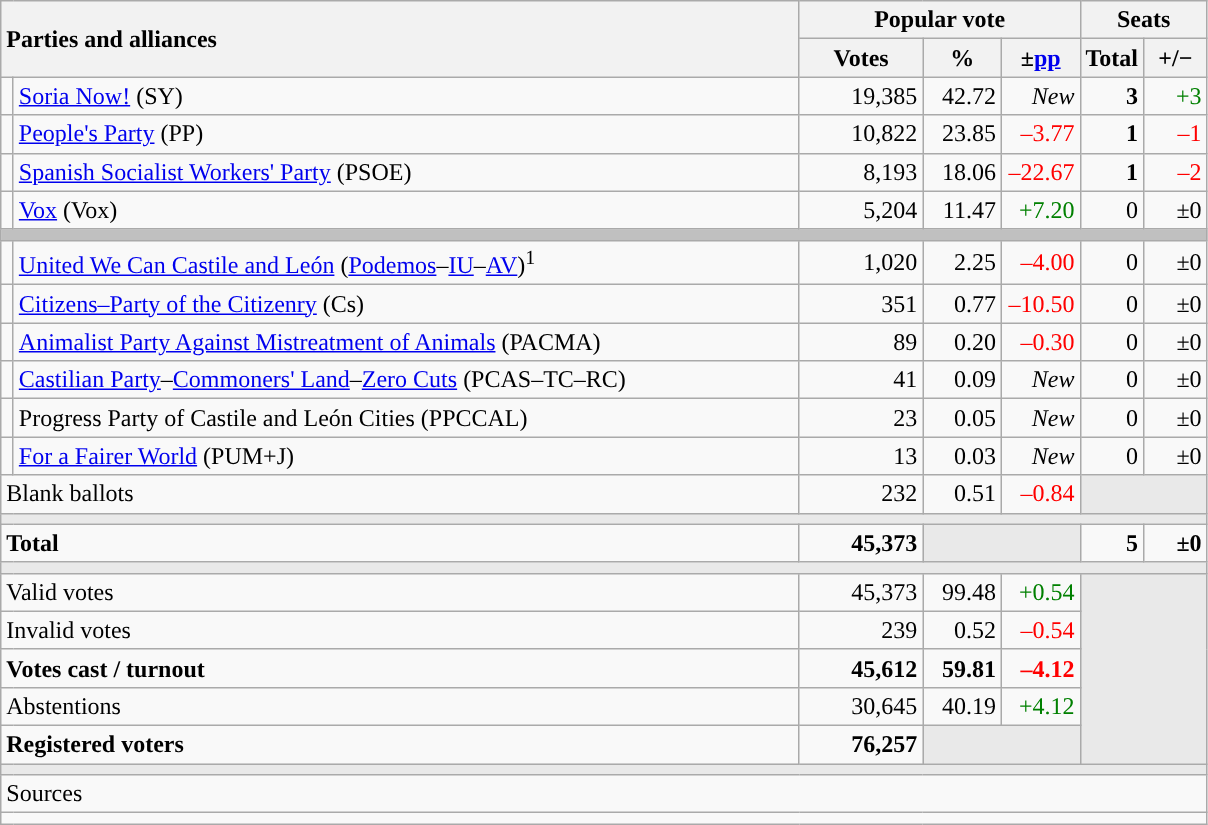<table class="wikitable" style="text-align:right;">
<tr>
<th style="text-align:left;" rowspan="2" colspan="2" width="525">Parties and alliances</th>
<th colspan="3">Popular vote</th>
<th colspan="2">Seats</th>
</tr>
<tr>
<th width="75">Votes</th>
<th width="45">%</th>
<th width="45">±<a href='#'>pp</a></th>
<th width="35">Total</th>
<th width="35">+/−</th>
</tr>
<tr>
<td width="1" style="color:inherit;background:"></td>
<td align="left"><a href='#'>Soria Now!</a> (SY)</td>
<td>19,385</td>
<td>42.72</td>
<td><em>New</em></td>
<td><strong>3</strong></td>
<td style="color:green;">+3</td>
</tr>
<tr>
<td style="color:inherit;background:"></td>
<td align="left"><a href='#'>People's Party</a> (PP)</td>
<td>10,822</td>
<td>23.85</td>
<td style="color:red;">–3.77</td>
<td><strong>1</strong></td>
<td style="color:red;">–1</td>
</tr>
<tr>
<td style="color:inherit;background:"></td>
<td align="left"><a href='#'>Spanish Socialist Workers' Party</a> (PSOE)</td>
<td>8,193</td>
<td>18.06</td>
<td style="color:red;">–22.67</td>
<td><strong>1</strong></td>
<td style="color:red;">–2</td>
</tr>
<tr>
<td style="color:inherit;background:"></td>
<td align="left"><a href='#'>Vox</a> (Vox)</td>
<td>5,204</td>
<td>11.47</td>
<td style="color:green;">+7.20</td>
<td>0</td>
<td>±0</td>
</tr>
<tr>
<td colspan="7" bgcolor="#C0C0C0"></td>
</tr>
<tr>
<td style="color:inherit;background:"></td>
<td align="left"><a href='#'>United We Can Castile and León</a> (<a href='#'>Podemos</a>–<a href='#'>IU</a>–<a href='#'>AV</a>)<sup>1</sup></td>
<td>1,020</td>
<td>2.25</td>
<td style="color:red;">–4.00</td>
<td>0</td>
<td>±0</td>
</tr>
<tr>
<td style="color:inherit;background:"></td>
<td align="left"><a href='#'>Citizens–Party of the Citizenry</a> (Cs)</td>
<td>351</td>
<td>0.77</td>
<td style="color:red;">–10.50</td>
<td>0</td>
<td>±0</td>
</tr>
<tr>
<td style="color:inherit;background:"></td>
<td align="left"><a href='#'>Animalist Party Against Mistreatment of Animals</a> (PACMA)</td>
<td>89</td>
<td>0.20</td>
<td style="color:red;">–0.30</td>
<td>0</td>
<td>±0</td>
</tr>
<tr>
<td style="color:inherit;background:"></td>
<td align="left"><a href='#'>Castilian Party</a>–<a href='#'>Commoners' Land</a>–<a href='#'>Zero Cuts</a> (PCAS–TC–RC)</td>
<td>41</td>
<td>0.09</td>
<td><em>New</em></td>
<td>0</td>
<td>±0</td>
</tr>
<tr>
<td style="color:inherit;background:"></td>
<td align="left">Progress Party of Castile and León Cities (PPCCAL)</td>
<td>23</td>
<td>0.05</td>
<td><em>New</em></td>
<td>0</td>
<td>±0</td>
</tr>
<tr>
<td style="color:inherit;background:"></td>
<td align="left"><a href='#'>For a Fairer World</a> (PUM+J)</td>
<td>13</td>
<td>0.03</td>
<td><em>New</em></td>
<td>0</td>
<td>±0</td>
</tr>
<tr>
<td align="left" colspan="2">Blank ballots</td>
<td>232</td>
<td>0.51</td>
<td style="color:red;">–0.84</td>
<td bgcolor="#E9E9E9" colspan="2"></td>
</tr>
<tr>
<td colspan="7" bgcolor="#E9E9E9"></td>
</tr>
<tr style="font-weight:bold;">
<td align="left" colspan="2">Total</td>
<td>45,373</td>
<td bgcolor="#E9E9E9" colspan="2"></td>
<td>5</td>
<td>±0</td>
</tr>
<tr>
<td colspan="7" bgcolor="#E9E9E9"></td>
</tr>
<tr>
<td align="left" colspan="2">Valid votes</td>
<td>45,373</td>
<td>99.48</td>
<td style="color:green;">+0.54</td>
<td bgcolor="#E9E9E9" colspan="2" rowspan="5"></td>
</tr>
<tr>
<td align="left" colspan="2">Invalid votes</td>
<td>239</td>
<td>0.52</td>
<td style="color:red;">–0.54</td>
</tr>
<tr style="font-weight:bold;">
<td align="left" colspan="2">Votes cast / turnout</td>
<td>45,612</td>
<td>59.81</td>
<td style="color:red;">–4.12</td>
</tr>
<tr>
<td align="left" colspan="2">Abstentions</td>
<td>30,645</td>
<td>40.19</td>
<td style="color:green;">+4.12</td>
</tr>
<tr style="font-weight:bold;">
<td align="left" colspan="2">Registered voters</td>
<td>76,257</td>
<td bgcolor="#E9E9E9" colspan="2"></td>
</tr>
<tr>
<td colspan="7" bgcolor="#E9E9E9"></td>
</tr>
<tr>
<td align="left" colspan="7">Sources</td>
</tr>
<tr>
<td colspan="7" style="text-align:left; max-width:790px;"></td>
</tr>
</table>
